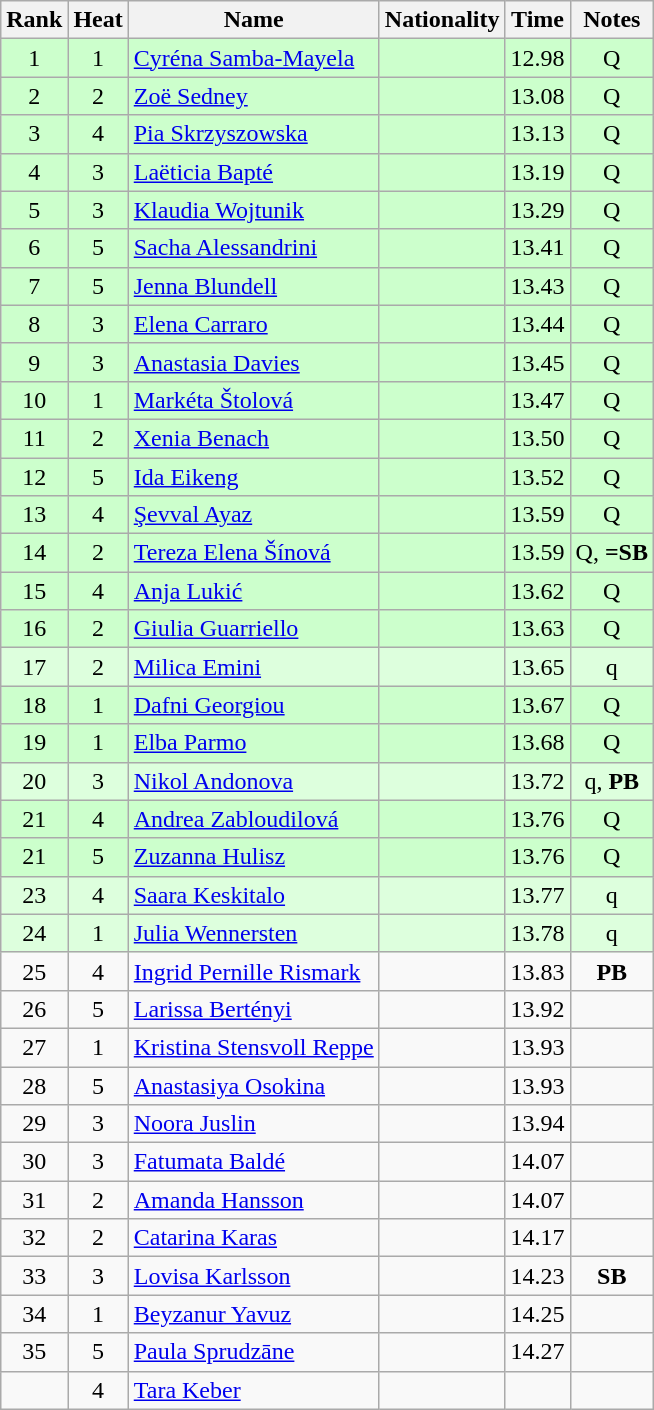<table class="wikitable sortable" style="text-align:center;">
<tr>
<th>Rank</th>
<th>Heat</th>
<th>Name</th>
<th>Nationality</th>
<th>Time</th>
<th>Notes</th>
</tr>
<tr bgcolor=ccffcc>
<td>1</td>
<td>1</td>
<td align=left><a href='#'>Cyréna Samba-Mayela</a></td>
<td align=left></td>
<td>12.98</td>
<td>Q</td>
</tr>
<tr bgcolor=ccffcc>
<td>2</td>
<td>2</td>
<td align=left><a href='#'>Zoë Sedney</a></td>
<td align=left></td>
<td>13.08</td>
<td>Q</td>
</tr>
<tr bgcolor=ccffcc>
<td>3</td>
<td>4</td>
<td align=left><a href='#'>Pia Skrzyszowska</a></td>
<td align=left></td>
<td>13.13</td>
<td>Q</td>
</tr>
<tr bgcolor=ccffcc>
<td>4</td>
<td>3</td>
<td align=left><a href='#'>Laëticia Bapté</a></td>
<td align=left></td>
<td>13.19</td>
<td>Q</td>
</tr>
<tr bgcolor=ccffcc>
<td>5</td>
<td>3</td>
<td align=left><a href='#'>Klaudia Wojtunik</a></td>
<td align=left></td>
<td>13.29</td>
<td>Q</td>
</tr>
<tr bgcolor=ccffcc>
<td>6</td>
<td>5</td>
<td align=left><a href='#'>Sacha Alessandrini</a></td>
<td align=left></td>
<td>13.41</td>
<td>Q</td>
</tr>
<tr bgcolor=ccffcc>
<td>7</td>
<td>5</td>
<td align=left><a href='#'>Jenna Blundell</a></td>
<td align=left></td>
<td>13.43</td>
<td>Q</td>
</tr>
<tr bgcolor=ccffcc>
<td>8</td>
<td>3</td>
<td align=left><a href='#'>Elena Carraro</a></td>
<td align=left></td>
<td>13.44</td>
<td>Q</td>
</tr>
<tr bgcolor=ccffcc>
<td>9</td>
<td>3</td>
<td align=left><a href='#'>Anastasia Davies</a></td>
<td align=left></td>
<td>13.45</td>
<td>Q</td>
</tr>
<tr bgcolor=ccffcc>
<td>10</td>
<td>1</td>
<td align=left><a href='#'>Markéta Štolová</a></td>
<td align=left></td>
<td>13.47</td>
<td>Q</td>
</tr>
<tr bgcolor=ccffcc>
<td>11</td>
<td>2</td>
<td align=left><a href='#'>Xenia Benach</a></td>
<td align=left></td>
<td>13.50</td>
<td>Q</td>
</tr>
<tr bgcolor=ccffcc>
<td>12</td>
<td>5</td>
<td align=left><a href='#'>Ida Eikeng</a></td>
<td align=left></td>
<td>13.52</td>
<td>Q</td>
</tr>
<tr bgcolor=ccffcc>
<td>13</td>
<td>4</td>
<td align=left><a href='#'>Şevval Ayaz</a></td>
<td align=left></td>
<td>13.59</td>
<td>Q</td>
</tr>
<tr bgcolor=ccffcc>
<td>14</td>
<td>2</td>
<td align=left><a href='#'>Tereza Elena Šínová</a></td>
<td align=left></td>
<td>13.59</td>
<td>Q, <strong>=SB</strong></td>
</tr>
<tr bgcolor=ccffcc>
<td>15</td>
<td>4</td>
<td align=left><a href='#'>Anja Lukić</a></td>
<td align=left></td>
<td>13.62</td>
<td>Q</td>
</tr>
<tr bgcolor=ccffcc>
<td>16</td>
<td>2</td>
<td align=left><a href='#'>Giulia Guarriello</a></td>
<td align=left></td>
<td>13.63</td>
<td>Q</td>
</tr>
<tr bgcolor=ddffdd>
<td>17</td>
<td>2</td>
<td align=left><a href='#'>Milica Emini</a></td>
<td align=left></td>
<td>13.65</td>
<td>q</td>
</tr>
<tr bgcolor=ccffcc>
<td>18</td>
<td>1</td>
<td align=left><a href='#'>Dafni Georgiou</a></td>
<td align=left></td>
<td>13.67</td>
<td>Q</td>
</tr>
<tr bgcolor=ccffcc>
<td>19</td>
<td>1</td>
<td align=left><a href='#'>Elba Parmo</a></td>
<td align=left></td>
<td>13.68</td>
<td>Q</td>
</tr>
<tr bgcolor=ddffdd>
<td>20</td>
<td>3</td>
<td align=left><a href='#'>Nikol Andonova</a></td>
<td align=left></td>
<td>13.72</td>
<td>q, <strong>PB</strong></td>
</tr>
<tr bgcolor=ccffcc>
<td>21</td>
<td>4</td>
<td align=left><a href='#'>Andrea Zabloudilová</a></td>
<td align=left></td>
<td>13.76</td>
<td>Q</td>
</tr>
<tr bgcolor=ccffcc>
<td>21</td>
<td>5</td>
<td align=left><a href='#'>Zuzanna Hulisz</a></td>
<td align=left></td>
<td>13.76</td>
<td>Q</td>
</tr>
<tr bgcolor=ddffdd>
<td>23</td>
<td>4</td>
<td align=left><a href='#'>Saara Keskitalo</a></td>
<td align=left></td>
<td>13.77</td>
<td>q</td>
</tr>
<tr bgcolor=ddffdd>
<td>24</td>
<td>1</td>
<td align=left><a href='#'>Julia Wennersten</a></td>
<td align=left></td>
<td>13.78</td>
<td>q</td>
</tr>
<tr>
<td>25</td>
<td>4</td>
<td align=left><a href='#'>Ingrid Pernille Rismark</a></td>
<td align=left></td>
<td>13.83</td>
<td><strong>PB</strong></td>
</tr>
<tr>
<td>26</td>
<td>5</td>
<td align=left><a href='#'>Larissa Bertényi</a></td>
<td align=left></td>
<td>13.92</td>
<td></td>
</tr>
<tr>
<td>27</td>
<td>1</td>
<td align=left><a href='#'>Kristina Stensvoll Reppe</a></td>
<td align=left></td>
<td>13.93</td>
<td></td>
</tr>
<tr>
<td>28</td>
<td>5</td>
<td align=left><a href='#'>Anastasiya Osokina</a></td>
<td align=left></td>
<td>13.93</td>
<td></td>
</tr>
<tr>
<td>29</td>
<td>3</td>
<td align=left><a href='#'>Noora Juslin</a></td>
<td align=left></td>
<td>13.94</td>
<td></td>
</tr>
<tr>
<td>30</td>
<td>3</td>
<td align=left><a href='#'>Fatumata Baldé</a></td>
<td align=left></td>
<td>14.07</td>
<td></td>
</tr>
<tr>
<td>31</td>
<td>2</td>
<td align=left><a href='#'>Amanda Hansson</a></td>
<td align=left></td>
<td>14.07</td>
<td></td>
</tr>
<tr>
<td>32</td>
<td>2</td>
<td align=left><a href='#'>Catarina Karas</a></td>
<td align=left></td>
<td>14.17</td>
<td></td>
</tr>
<tr>
<td>33</td>
<td>3</td>
<td align=left><a href='#'>Lovisa Karlsson</a></td>
<td align=left></td>
<td>14.23</td>
<td><strong>SB</strong></td>
</tr>
<tr>
<td>34</td>
<td>1</td>
<td align=left><a href='#'>Beyzanur Yavuz</a></td>
<td align=left></td>
<td>14.25</td>
<td></td>
</tr>
<tr>
<td>35</td>
<td>5</td>
<td align=left><a href='#'>Paula Sprudzāne</a></td>
<td align=left></td>
<td>14.27</td>
<td></td>
</tr>
<tr>
<td></td>
<td>4</td>
<td align=left><a href='#'>Tara Keber</a></td>
<td align=left></td>
<td></td>
<td></td>
</tr>
</table>
